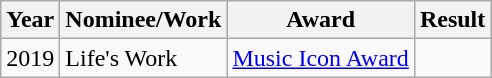<table class="wikitable">
<tr>
<th>Year</th>
<th>Nominee/Work</th>
<th>Award</th>
<th>Result</th>
</tr>
<tr>
<td>2019</td>
<td>Life's Work</td>
<td><a href='#'>Music Icon Award</a></td>
<td></td>
</tr>
</table>
